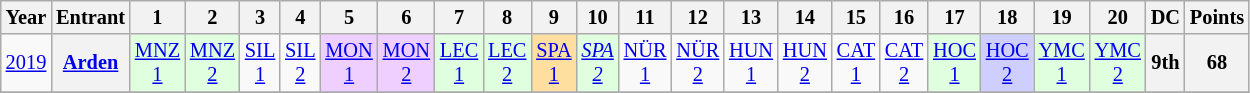<table class="wikitable" style="text-align:center; font-size:85%">
<tr>
<th>Year</th>
<th>Entrant</th>
<th>1</th>
<th>2</th>
<th>3</th>
<th>4</th>
<th>5</th>
<th>6</th>
<th>7</th>
<th>8</th>
<th>9</th>
<th>10</th>
<th>11</th>
<th>12</th>
<th>13</th>
<th>14</th>
<th>15</th>
<th>16</th>
<th>17</th>
<th>18</th>
<th>19</th>
<th>20</th>
<th>DC</th>
<th>Points</th>
</tr>
<tr>
<td><a href='#'>2019</a></td>
<th nowrap><a href='#'>Arden</a></th>
<td style="background:#dfffdf;"><a href='#'>MNZ<br>1</a><br></td>
<td style="background:#dfffdf;"><a href='#'>MNZ<br>2</a><br></td>
<td><a href='#'>SIL<br>1</a></td>
<td><a href='#'>SIL<br>2</a></td>
<td style="background:#efcfff;"><a href='#'>MON<br>1</a><br></td>
<td style="background:#efcfff;"><a href='#'>MON<br>2</a><br></td>
<td style="background:#dfffdf;"><a href='#'>LEC<br>1</a><br></td>
<td style="background:#dfffdf;"><a href='#'>LEC<br>2</a><br></td>
<td style="background:#ffdf9f;"><a href='#'>SPA<br>1</a><br></td>
<td style="background:#dfffdf;"><em><a href='#'>SPA<br>2</a></em><br></td>
<td><a href='#'>NÜR<br>1</a></td>
<td><a href='#'>NÜR<br>2</a></td>
<td><a href='#'>HUN<br>1</a></td>
<td><a href='#'>HUN<br>2</a></td>
<td><a href='#'>CAT<br>1</a></td>
<td><a href='#'>CAT<br>2</a></td>
<td style="background:#dfffdf;"><a href='#'>HOC<br>1</a><br></td>
<td style="background:#cfcfff;"><a href='#'>HOC<br>2</a><br></td>
<td style="background:#dfffdf;"><a href='#'>YMC<br>1</a><br></td>
<td style="background:#dfffdf;"><a href='#'>YMC<br>2</a><br></td>
<th>9th</th>
<th>68</th>
</tr>
<tr>
</tr>
</table>
